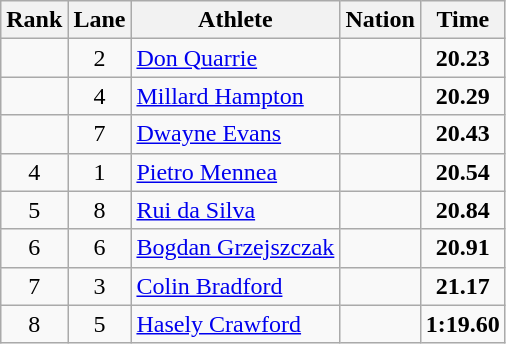<table class="wikitable sortable" style="text-align:center">
<tr>
<th>Rank</th>
<th>Lane</th>
<th>Athlete</th>
<th>Nation</th>
<th>Time</th>
</tr>
<tr>
<td></td>
<td>2</td>
<td align=left><a href='#'>Don Quarrie</a></td>
<td align=left></td>
<td><strong>20.23</strong></td>
</tr>
<tr>
<td></td>
<td>4</td>
<td align=left><a href='#'>Millard Hampton</a></td>
<td align=left></td>
<td><strong>20.29</strong></td>
</tr>
<tr>
<td></td>
<td>7</td>
<td align=left><a href='#'>Dwayne Evans</a></td>
<td align=left></td>
<td><strong>20.43</strong></td>
</tr>
<tr>
<td>4</td>
<td>1</td>
<td align=left><a href='#'>Pietro Mennea</a></td>
<td align=left></td>
<td><strong>20.54</strong></td>
</tr>
<tr>
<td>5</td>
<td>8</td>
<td align=left><a href='#'>Rui da Silva</a></td>
<td align=left></td>
<td><strong>20.84</strong></td>
</tr>
<tr>
<td>6</td>
<td>6</td>
<td align=left><a href='#'>Bogdan Grzejszczak</a></td>
<td align=left></td>
<td><strong>20.91</strong></td>
</tr>
<tr>
<td>7</td>
<td>3</td>
<td align=left><a href='#'>Colin Bradford</a></td>
<td align=left></td>
<td><strong>21.17</strong></td>
</tr>
<tr>
<td>8</td>
<td>5</td>
<td align=left><a href='#'>Hasely Crawford</a></td>
<td align=left></td>
<td data-sort-value=79.60><strong>1:19.60</strong></td>
</tr>
</table>
